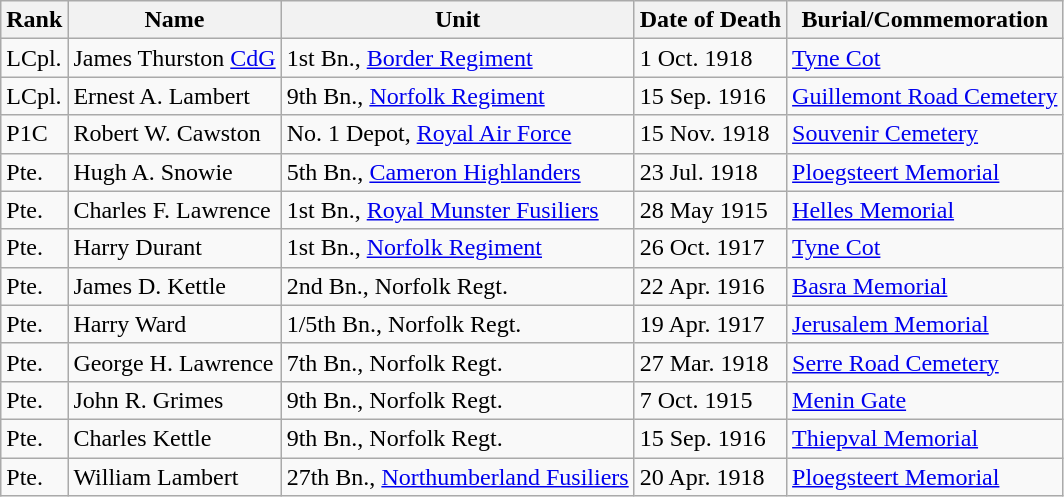<table class="wikitable">
<tr>
<th>Rank</th>
<th>Name</th>
<th>Unit</th>
<th>Date of Death</th>
<th>Burial/Commemoration</th>
</tr>
<tr>
<td>LCpl.</td>
<td>James Thurston <a href='#'>CdG</a></td>
<td>1st Bn., <a href='#'>Border Regiment</a></td>
<td>1 Oct. 1918</td>
<td><a href='#'>Tyne Cot</a></td>
</tr>
<tr>
<td>LCpl.</td>
<td>Ernest A. Lambert</td>
<td>9th Bn., <a href='#'>Norfolk Regiment</a></td>
<td>15 Sep. 1916</td>
<td><a href='#'>Guillemont Road Cemetery</a></td>
</tr>
<tr>
<td>P1C</td>
<td>Robert W. Cawston</td>
<td>No. 1 Depot, <a href='#'>Royal Air Force</a></td>
<td>15 Nov. 1918</td>
<td><a href='#'>Souvenir Cemetery</a></td>
</tr>
<tr>
<td>Pte.</td>
<td>Hugh A. Snowie</td>
<td>5th Bn., <a href='#'>Cameron Highlanders</a></td>
<td>23 Jul. 1918</td>
<td><a href='#'>Ploegsteert Memorial</a></td>
</tr>
<tr>
<td>Pte.</td>
<td>Charles F. Lawrence</td>
<td>1st Bn., <a href='#'>Royal Munster Fusiliers</a></td>
<td>28 May 1915</td>
<td><a href='#'>Helles Memorial</a></td>
</tr>
<tr>
<td>Pte.</td>
<td>Harry Durant</td>
<td>1st Bn., <a href='#'>Norfolk Regiment</a></td>
<td>26 Oct. 1917</td>
<td><a href='#'>Tyne Cot</a></td>
</tr>
<tr>
<td>Pte.</td>
<td>James D. Kettle</td>
<td>2nd Bn., Norfolk Regt.</td>
<td>22 Apr. 1916</td>
<td><a href='#'>Basra Memorial</a></td>
</tr>
<tr>
<td>Pte.</td>
<td>Harry Ward</td>
<td>1/5th Bn., Norfolk Regt.</td>
<td>19 Apr. 1917</td>
<td><a href='#'>Jerusalem Memorial</a></td>
</tr>
<tr>
<td>Pte.</td>
<td>George H. Lawrence</td>
<td>7th Bn., Norfolk Regt.</td>
<td>27 Mar. 1918</td>
<td><a href='#'>Serre Road Cemetery</a></td>
</tr>
<tr>
<td>Pte.</td>
<td>John R. Grimes</td>
<td>9th Bn., Norfolk Regt.</td>
<td>7 Oct. 1915</td>
<td><a href='#'>Menin Gate</a></td>
</tr>
<tr>
<td>Pte.</td>
<td>Charles Kettle</td>
<td>9th Bn., Norfolk Regt.</td>
<td>15 Sep. 1916</td>
<td><a href='#'>Thiepval Memorial</a></td>
</tr>
<tr>
<td>Pte.</td>
<td>William Lambert</td>
<td>27th Bn., <a href='#'>Northumberland Fusiliers</a></td>
<td>20 Apr. 1918</td>
<td><a href='#'>Ploegsteert Memorial</a></td>
</tr>
</table>
